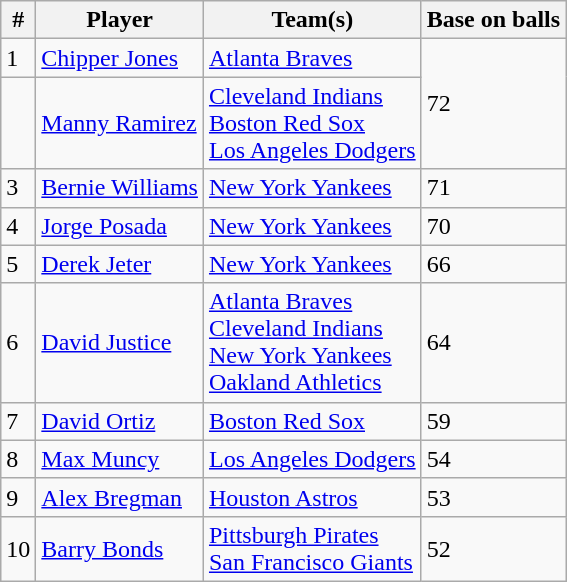<table class="wikitable" style="float:left;">
<tr>
<th>#</th>
<th>Player</th>
<th>Team(s)</th>
<th>Base on balls</th>
</tr>
<tr>
<td>1</td>
<td><a href='#'>Chipper Jones</a></td>
<td><a href='#'>Atlanta Braves</a></td>
<td rowspan=2>72</td>
</tr>
<tr>
<td></td>
<td><a href='#'>Manny Ramirez</a></td>
<td><a href='#'>Cleveland Indians</a><br><a href='#'>Boston Red Sox</a><br><a href='#'>Los Angeles Dodgers</a></td>
</tr>
<tr>
<td>3</td>
<td><a href='#'>Bernie Williams</a></td>
<td><a href='#'>New York Yankees</a></td>
<td>71</td>
</tr>
<tr>
<td>4</td>
<td><a href='#'>Jorge Posada</a></td>
<td><a href='#'>New York Yankees</a></td>
<td>70</td>
</tr>
<tr>
<td>5</td>
<td><a href='#'>Derek Jeter</a></td>
<td><a href='#'>New York Yankees</a></td>
<td>66</td>
</tr>
<tr>
<td>6</td>
<td><a href='#'>David Justice</a></td>
<td><a href='#'>Atlanta Braves</a><br><a href='#'>Cleveland Indians</a><br><a href='#'>New York Yankees</a><br><a href='#'>Oakland Athletics</a></td>
<td>64</td>
</tr>
<tr>
<td>7</td>
<td><a href='#'>David Ortiz</a></td>
<td><a href='#'>Boston Red Sox</a></td>
<td>59</td>
</tr>
<tr>
<td>8</td>
<td><a href='#'>Max Muncy</a></td>
<td><a href='#'>Los Angeles Dodgers</a></td>
<td>54</td>
</tr>
<tr>
<td>9</td>
<td><a href='#'>Alex Bregman</a></td>
<td><a href='#'>Houston Astros</a></td>
<td>53</td>
</tr>
<tr>
<td>10</td>
<td><a href='#'>Barry Bonds</a></td>
<td><a href='#'>Pittsburgh Pirates</a><br><a href='#'>San Francisco Giants</a></td>
<td>52</td>
</tr>
</table>
